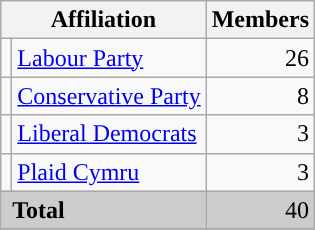<table class="wikitable">
<tr>
<th colspan="2">Affiliation</th>
<th>Members</th>
</tr>
<tr>
<td style="color:inherit;background:"></td>
<td><a href='#'>Labour Party</a></td>
<td align="right">26</td>
</tr>
<tr>
<td style="color:inherit;background:"></td>
<td><a href='#'>Conservative Party</a></td>
<td align="right">8</td>
</tr>
<tr>
<td style="color:inherit;background:"></td>
<td><a href='#'>Liberal Democrats</a></td>
<td align="right">3</td>
</tr>
<tr>
<td style="color:inherit;background:"></td>
<td><a href='#'>Plaid Cymru</a></td>
<td align="right">3</td>
</tr>
<tr bgcolor="CCCCCC">
<td colspan="2" rowspan="1"> <strong>Total</strong></td>
<td align="right">40</td>
</tr>
<tr>
</tr>
</table>
